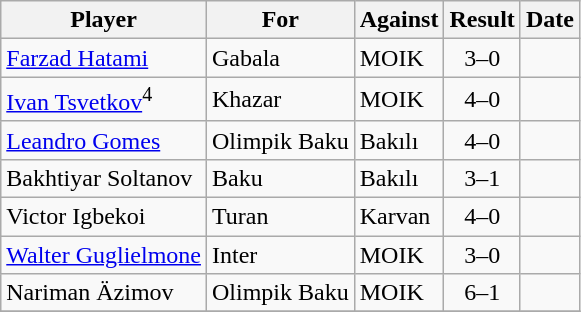<table class="wikitable sortable">
<tr>
<th>Player</th>
<th>For</th>
<th>Against</th>
<th style="text-align:center">Result</th>
<th>Date</th>
</tr>
<tr>
<td> <a href='#'>Farzad Hatami</a></td>
<td>Gabala</td>
<td>MOIK</td>
<td style="text-align:center;">3–0</td>
<td></td>
</tr>
<tr>
<td> <a href='#'>Ivan Tsvetkov</a><sup>4</sup></td>
<td>Khazar</td>
<td>MOIK</td>
<td style="text-align:center;">4–0</td>
<td></td>
</tr>
<tr>
<td> <a href='#'>Leandro Gomes</a></td>
<td>Olimpik Baku</td>
<td>Bakılı</td>
<td style="text-align:center;">4–0</td>
<td></td>
</tr>
<tr>
<td> Bakhtiyar Soltanov</td>
<td>Baku</td>
<td>Bakılı</td>
<td style="text-align:center;">3–1</td>
<td></td>
</tr>
<tr>
<td> Victor Igbekoi</td>
<td>Turan</td>
<td>Karvan</td>
<td style="text-align:center;">4–0</td>
<td></td>
</tr>
<tr>
<td> <a href='#'>Walter Guglielmone</a></td>
<td>Inter</td>
<td>MOIK</td>
<td style="text-align:center;">3–0</td>
<td></td>
</tr>
<tr>
<td> Nariman Äzimov</td>
<td>Olimpik Baku</td>
<td>MOIK</td>
<td style="text-align:center;">6–1</td>
<td></td>
</tr>
<tr>
</tr>
</table>
